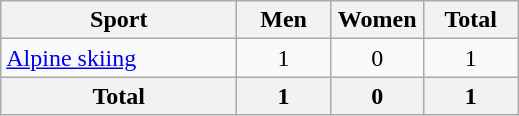<table class="wikitable sortable" style=text-align:center>
<tr>
<th width=150>Sport</th>
<th width=55>Men</th>
<th width=55>Women</th>
<th width=55>Total</th>
</tr>
<tr>
<td align=left><a href='#'>Alpine skiing</a></td>
<td>1</td>
<td>0</td>
<td>1</td>
</tr>
<tr>
<th>Total</th>
<th>1</th>
<th>0</th>
<th>1</th>
</tr>
</table>
